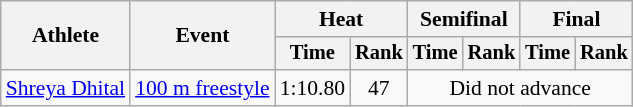<table class=wikitable style="font-size:90%">
<tr>
<th rowspan="2">Athlete</th>
<th rowspan="2">Event</th>
<th colspan="2">Heat</th>
<th colspan="2">Semifinal</th>
<th colspan="2">Final</th>
</tr>
<tr style="font-size:95%">
<th>Time</th>
<th>Rank</th>
<th>Time</th>
<th>Rank</th>
<th>Time</th>
<th>Rank</th>
</tr>
<tr align=center>
<td align=left><a href='#'>Shreya Dhital</a></td>
<td align=left><a href='#'>100 m freestyle</a></td>
<td>1:10.80</td>
<td>47</td>
<td colspan=4>Did not advance</td>
</tr>
</table>
